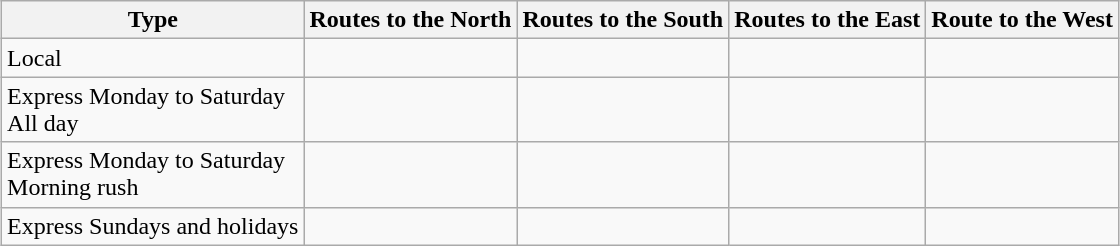<table class="wikitable" style="margin:1em auto;">
<tr>
<th>Type</th>
<th>Routes to the North</th>
<th>Routes to the South</th>
<th>Routes to the East</th>
<th>Route to the West</th>
</tr>
<tr>
<td>Local</td>
<td></td>
<td></td>
<td></td>
<td></td>
</tr>
<tr>
<td>Express Monday to Saturday <br>All day</td>
<td></td>
<td></td>
<td></td>
<td></td>
</tr>
<tr>
<td>Express Monday to Saturday <br>Morning rush</td>
<td></td>
<td></td>
<td></td>
<td></td>
</tr>
<tr>
<td>Express Sundays and holidays</td>
<td></td>
<td></td>
<td></td>
<td></td>
</tr>
</table>
